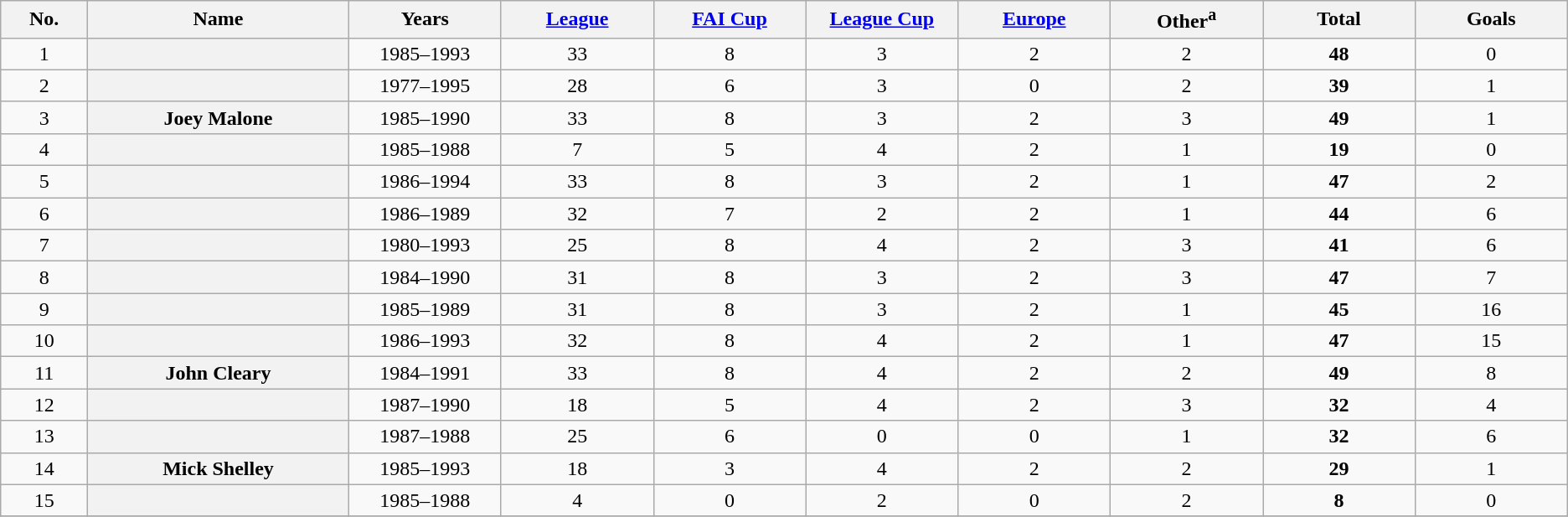<table class="sortable wikitable plainrowheaders"  style="text-align: center;">
<tr>
<th scope=col style="width:4%;">No.</th>
<th scope=col style="width:12%;">Name</th>
<th scope=col style="width:7%;">Years</th>
<th scope=col style="width:7%;"><a href='#'>League</a></th>
<th scope=col style="width:7%;"><a href='#'>FAI Cup</a></th>
<th scope=col style="width:7%;"><a href='#'>League Cup</a></th>
<th scope=col style="width:7%;"><a href='#'>Europe</a></th>
<th scope=col style="width:7%;">Other<sup>a</sup></th>
<th scope=col style="width:7%;"><strong>Total</strong></th>
<th scope=col style="width:7%;">Goals</th>
</tr>
<tr>
<td>1</td>
<th scope=row> </th>
<td>1985–1993</td>
<td>33</td>
<td>8</td>
<td>3</td>
<td>2</td>
<td>2</td>
<td><strong>48</strong></td>
<td>0</td>
</tr>
<tr>
<td>2</td>
<th scope=row> </th>
<td>1977–1995</td>
<td>28</td>
<td>6</td>
<td>3</td>
<td>0</td>
<td>2</td>
<td><strong>39</strong></td>
<td>1</td>
</tr>
<tr>
<td>3</td>
<th scope=row> Joey Malone</th>
<td>1985–1990</td>
<td>33</td>
<td>8</td>
<td>3</td>
<td>2</td>
<td>3</td>
<td><strong>49</strong></td>
<td>1</td>
</tr>
<tr>
<td>4</td>
<th scope=row> </th>
<td>1985–1988</td>
<td>7</td>
<td>5</td>
<td>4</td>
<td>2</td>
<td>1</td>
<td><strong>19</strong></td>
<td>0</td>
</tr>
<tr>
<td>5</td>
<th scope=row> </th>
<td>1986–1994</td>
<td>33</td>
<td>8</td>
<td>3</td>
<td>2</td>
<td>1</td>
<td><strong>47</strong></td>
<td>2</td>
</tr>
<tr>
<td>6</td>
<th scope=row> </th>
<td>1986–1989</td>
<td>32</td>
<td>7</td>
<td>2</td>
<td>2</td>
<td>1</td>
<td><strong>44</strong></td>
<td>6</td>
</tr>
<tr>
<td>7</td>
<th scope=row> </th>
<td>1980–1993</td>
<td>25</td>
<td>8</td>
<td>4</td>
<td>2</td>
<td>3</td>
<td><strong>41</strong></td>
<td>6</td>
</tr>
<tr>
<td>8</td>
<th scope=row> </th>
<td>1984–1990</td>
<td>31</td>
<td>8</td>
<td>3</td>
<td>2</td>
<td>3</td>
<td><strong>47</strong></td>
<td>7</td>
</tr>
<tr>
<td>9</td>
<th scope=row> </th>
<td>1985–1989</td>
<td>31</td>
<td>8</td>
<td>3</td>
<td>2</td>
<td>1</td>
<td><strong>45</strong></td>
<td>16</td>
</tr>
<tr>
<td>10</td>
<th scope=row> </th>
<td>1986–1993</td>
<td>32</td>
<td>8</td>
<td>4</td>
<td>2</td>
<td>1</td>
<td><strong>47</strong></td>
<td>15</td>
</tr>
<tr>
<td>11</td>
<th scope=row> John Cleary</th>
<td>1984–1991</td>
<td>33</td>
<td>8</td>
<td>4</td>
<td>2</td>
<td>2</td>
<td><strong>49</strong></td>
<td>8</td>
</tr>
<tr>
<td>12</td>
<th scope=row> </th>
<td>1987–1990</td>
<td>18</td>
<td>5</td>
<td>4</td>
<td>2</td>
<td>3</td>
<td><strong>32</strong></td>
<td>4</td>
</tr>
<tr>
<td>13</td>
<th scope=row> </th>
<td>1987–1988</td>
<td>25</td>
<td>6</td>
<td>0</td>
<td>0</td>
<td>1</td>
<td><strong>32</strong></td>
<td>6</td>
</tr>
<tr>
<td>14</td>
<th scope=row> Mick Shelley</th>
<td>1985–1993</td>
<td>18</td>
<td>3</td>
<td>4</td>
<td>2</td>
<td>2</td>
<td><strong>29</strong></td>
<td>1</td>
</tr>
<tr>
<td>15</td>
<th scope=row> </th>
<td>1985–1988</td>
<td>4</td>
<td>0</td>
<td>2</td>
<td>0</td>
<td>2</td>
<td><strong>8</strong></td>
<td>0</td>
</tr>
<tr>
</tr>
</table>
